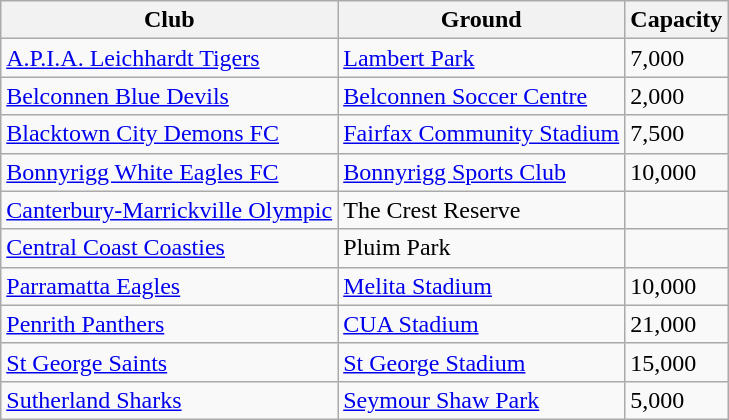<table class="wikitable sortable" style="font-size:100%;">
<tr>
<th>Club</th>
<th>Ground</th>
<th>Capacity</th>
</tr>
<tr>
<td><a href='#'>A.P.I.A. Leichhardt Tigers</a></td>
<td><a href='#'>Lambert Park</a></td>
<td>7,000</td>
</tr>
<tr>
<td><a href='#'>Belconnen Blue Devils</a></td>
<td><a href='#'>Belconnen Soccer Centre</a></td>
<td>2,000</td>
</tr>
<tr>
<td><a href='#'>Blacktown City Demons FC</a></td>
<td><a href='#'>Fairfax Community Stadium</a></td>
<td>7,500</td>
</tr>
<tr>
<td><a href='#'>Bonnyrigg White Eagles FC</a></td>
<td><a href='#'>Bonnyrigg Sports Club</a></td>
<td>10,000</td>
</tr>
<tr>
<td><a href='#'>Canterbury-Marrickville Olympic</a></td>
<td>The Crest Reserve</td>
<td></td>
</tr>
<tr>
<td><a href='#'>Central Coast Coasties</a></td>
<td>Pluim Park</td>
<td></td>
</tr>
<tr>
<td><a href='#'>Parramatta Eagles</a></td>
<td><a href='#'>Melita Stadium</a></td>
<td>10,000</td>
</tr>
<tr>
<td><a href='#'>Penrith Panthers</a></td>
<td><a href='#'>CUA Stadium</a></td>
<td>21,000</td>
</tr>
<tr>
<td><a href='#'>St George Saints</a></td>
<td><a href='#'>St George Stadium</a></td>
<td>15,000</td>
</tr>
<tr>
<td><a href='#'>Sutherland Sharks</a></td>
<td><a href='#'>Seymour Shaw Park</a></td>
<td>5,000</td>
</tr>
</table>
